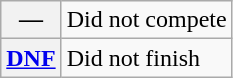<table class="wikitable">
<tr>
<th scope="row">—</th>
<td>Did not compete</td>
</tr>
<tr>
<th scope="row"><a href='#'>DNF</a></th>
<td>Did not finish</td>
</tr>
</table>
